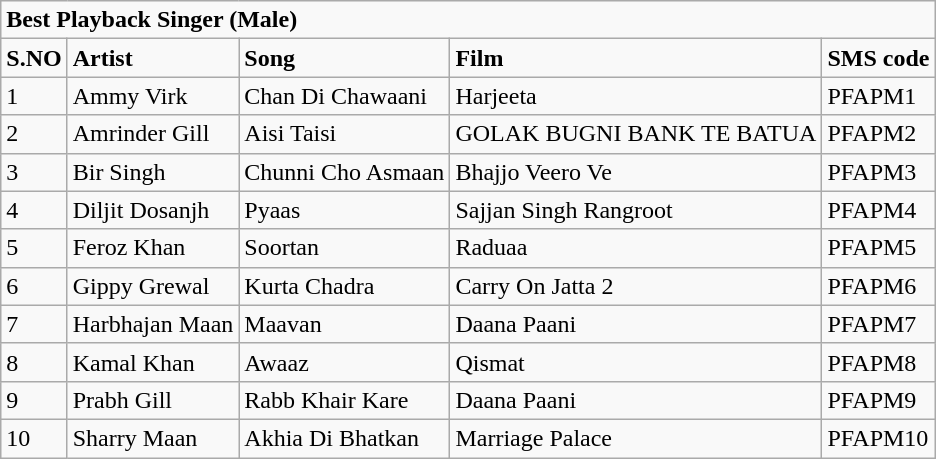<table class="wikitable">
<tr>
<td colspan="5"><strong>Best Playback Singer (Male)</strong></td>
</tr>
<tr>
<td><strong>S.NO</strong></td>
<td><strong>Artist</strong></td>
<td><strong>Song</strong></td>
<td><strong>Film</strong></td>
<td><strong>SMS code</strong></td>
</tr>
<tr>
<td>1</td>
<td>Ammy Virk</td>
<td>Chan Di Chawaani</td>
<td>Harjeeta</td>
<td>PFAPM1</td>
</tr>
<tr>
<td>2</td>
<td>Amrinder Gill</td>
<td>Aisi Taisi</td>
<td>GOLAK BUGNI BANK TE BATUA</td>
<td>PFAPM2</td>
</tr>
<tr>
<td>3</td>
<td>Bir Singh</td>
<td>Chunni Cho Asmaan</td>
<td>Bhajjo Veero Ve</td>
<td>PFAPM3</td>
</tr>
<tr>
<td>4</td>
<td>Diljit Dosanjh</td>
<td>Pyaas</td>
<td>Sajjan Singh Rangroot</td>
<td>PFAPM4</td>
</tr>
<tr>
<td>5</td>
<td>Feroz Khan</td>
<td>Soortan</td>
<td>Raduaa</td>
<td>PFAPM5</td>
</tr>
<tr>
<td>6</td>
<td>Gippy Grewal</td>
<td>Kurta Chadra</td>
<td>Carry On Jatta 2</td>
<td>PFAPM6</td>
</tr>
<tr>
<td>7</td>
<td>Harbhajan Maan</td>
<td>Maavan</td>
<td>Daana Paani</td>
<td>PFAPM7</td>
</tr>
<tr>
<td>8</td>
<td>Kamal Khan</td>
<td>Awaaz</td>
<td>Qismat</td>
<td>PFAPM8</td>
</tr>
<tr>
<td>9</td>
<td>Prabh Gill</td>
<td>Rabb Khair Kare</td>
<td>Daana Paani</td>
<td>PFAPM9</td>
</tr>
<tr>
<td>10</td>
<td>Sharry Maan</td>
<td>Akhia Di Bhatkan</td>
<td>Marriage Palace</td>
<td>PFAPM10</td>
</tr>
</table>
